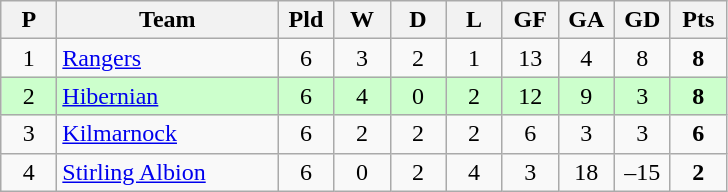<table class="wikitable" style="text-align: center;">
<tr>
<th width=30>P</th>
<th width=140>Team</th>
<th width=30>Pld</th>
<th width=30>W</th>
<th width=30>D</th>
<th width=30>L</th>
<th width=30>GF</th>
<th width=30>GA</th>
<th width=30>GD</th>
<th width=30>Pts</th>
</tr>
<tr>
<td>1</td>
<td align=left><a href='#'>Rangers</a></td>
<td>6</td>
<td>3</td>
<td>2</td>
<td>1</td>
<td>13</td>
<td>4</td>
<td>8</td>
<td><strong>8</strong></td>
</tr>
<tr style="background:#ccffcc;">
<td>2</td>
<td align=left><a href='#'>Hibernian</a></td>
<td>6</td>
<td>4</td>
<td>0</td>
<td>2</td>
<td>12</td>
<td>9</td>
<td>3</td>
<td><strong>8</strong></td>
</tr>
<tr>
<td>3</td>
<td align=left><a href='#'>Kilmarnock</a></td>
<td>6</td>
<td>2</td>
<td>2</td>
<td>2</td>
<td>6</td>
<td>3</td>
<td>3</td>
<td><strong>6</strong></td>
</tr>
<tr>
<td>4</td>
<td align=left><a href='#'>Stirling Albion</a></td>
<td>6</td>
<td>0</td>
<td>2</td>
<td>4</td>
<td>3</td>
<td>18</td>
<td>–15</td>
<td><strong>2</strong></td>
</tr>
</table>
